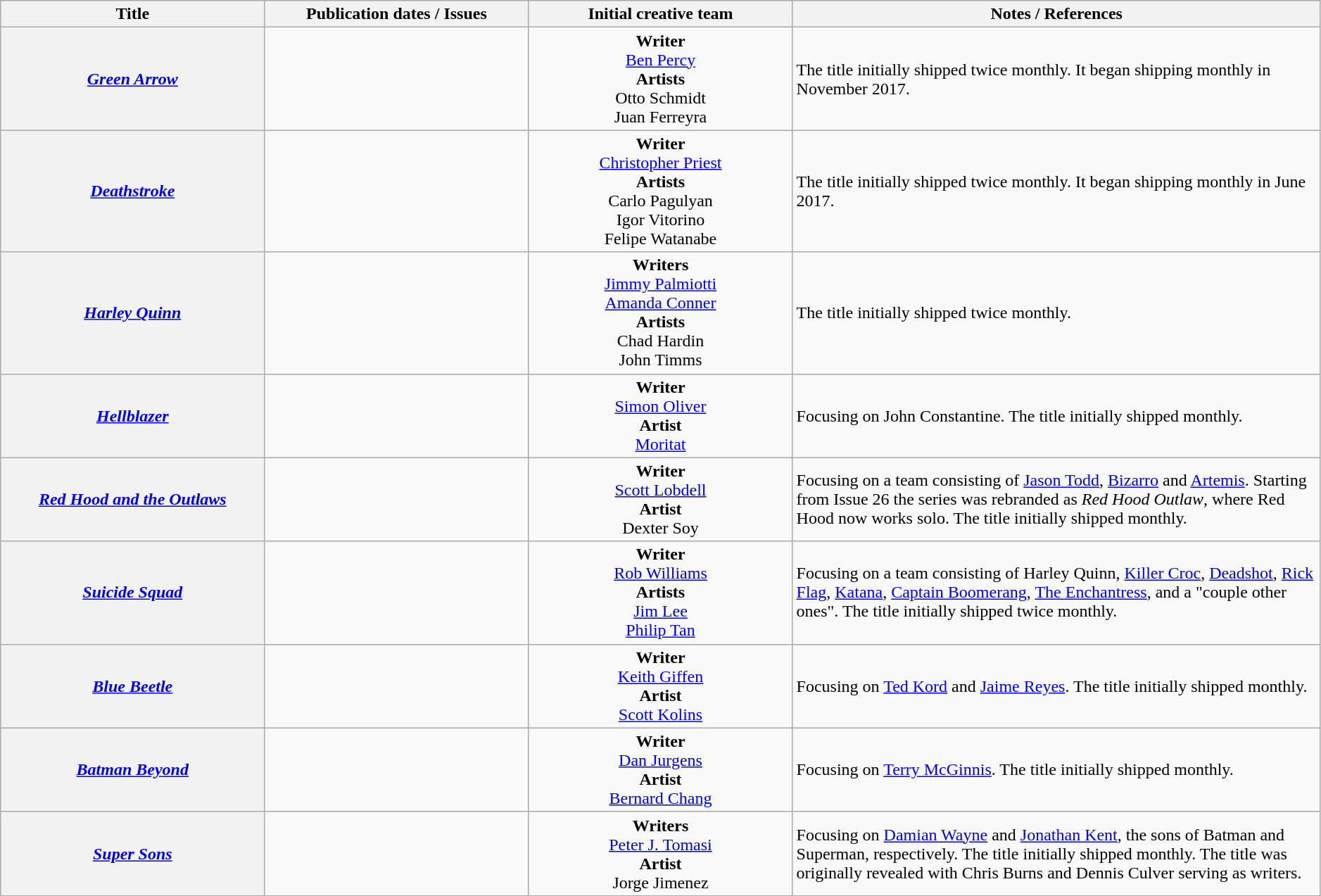<table class="wikitable sortable" style="text-align:center; font-weight:normal;" width=99%>
<tr>
<th scope="col" width="15%" align="center">Title</th>
<th scope="col" width="15%" align="center">Publication dates / Issues</th>
<th scope="col" width="15%" align="center" class=unsortable>Initial creative team</th>
<th scope="col" width="30%" align="center" class=unsortable>Notes / References</th>
</tr>
<tr>
<th scope="row"><em><a href='#'>Green Arrow</a></em></th>
<td></td>
<td><strong>Writer</strong><br><a href='#'>Ben Percy</a><br><strong>Artists</strong><br>Otto Schmidt<br>Juan Ferreyra</td>
<td align="left">The title initially shipped twice monthly. It began shipping monthly in November 2017.</td>
</tr>
<tr>
<th scope="row"><em><a href='#'>Deathstroke</a></em></th>
<td></td>
<td><strong>Writer</strong><br><a href='#'>Christopher Priest</a><br><strong>Artists</strong><br>Carlo Pagulyan<br>Igor Vitorino<br>Felipe Watanabe</td>
<td align="left">The title initially shipped twice monthly. It began shipping monthly in June 2017.</td>
</tr>
<tr>
<th scope="row"><em><a href='#'>Harley Quinn</a></em></th>
<td></td>
<td><strong>Writers</strong><br><a href='#'>Jimmy Palmiotti</a><br><a href='#'>Amanda Conner</a><br><strong>Artists</strong><br>Chad Hardin<br>John Timms</td>
<td align="left">The title initially shipped twice monthly.</td>
</tr>
<tr>
<th scope="row"><em><a href='#'>Hellblazer</a></em></th>
<td></td>
<td><strong>Writer</strong><br><a href='#'>Simon Oliver</a><br><strong>Artist</strong><br><a href='#'>Moritat</a></td>
<td align="left">Focusing on John Constantine. The title initially shipped monthly.</td>
</tr>
<tr>
<th scope="row"><em><a href='#'>Red Hood and the Outlaws</a></em></th>
<td></td>
<td><strong>Writer</strong><br><a href='#'>Scott Lobdell</a><br><strong>Artist</strong><br>Dexter Soy</td>
<td align="left">Focusing on a team consisting of <a href='#'>Jason Todd</a>, <a href='#'>Bizarro</a> and <a href='#'>Artemis</a>. Starting from Issue 26 the series was rebranded as <em>Red Hood Outlaw</em>, where Red Hood now works solo. The title initially shipped monthly.</td>
</tr>
<tr>
<th scope="row"><em><a href='#'>Suicide Squad</a></em></th>
<td></td>
<td><strong>Writer</strong><br><a href='#'>Rob Williams</a><br><strong>Artists</strong><br><a href='#'>Jim Lee</a><br><a href='#'>Philip Tan</a></td>
<td align="left">Focusing on a team consisting of Harley Quinn, <a href='#'>Killer Croc</a>, <a href='#'>Deadshot</a>, <a href='#'>Rick Flag</a>, <a href='#'>Katana</a>, <a href='#'>Captain Boomerang</a>, <a href='#'>The Enchantress</a>, and a "couple other ones". The title initially shipped twice monthly.</td>
</tr>
<tr>
<th scope="row"><em><a href='#'>Blue Beetle</a></em></th>
<td></td>
<td><strong>Writer</strong><br><a href='#'>Keith Giffen</a><br><strong>Artist</strong><br><a href='#'>Scott Kolins</a></td>
<td align="left">Focusing on <a href='#'>Ted Kord</a> and <a href='#'>Jaime Reyes</a>. The title initially shipped monthly.</td>
</tr>
<tr>
<th scope="row"><em><a href='#'>Batman Beyond</a></em></th>
<td></td>
<td><strong>Writer</strong><br><a href='#'>Dan Jurgens</a><br><strong>Artist</strong><br><a href='#'>Bernard Chang</a></td>
<td align="left">Focusing on <a href='#'>Terry McGinnis</a>. The title initially shipped monthly.</td>
</tr>
<tr>
<th scope="row"><em><a href='#'>Super Sons</a></em></th>
<td></td>
<td><strong>Writers</strong><br><a href='#'>Peter J. Tomasi</a><br><strong>Artist</strong><br>Jorge Jimenez</td>
<td align="left">Focusing on <a href='#'>Damian Wayne</a> and <a href='#'>Jonathan Kent</a>, the sons of Batman and Superman, respectively. The title initially shipped monthly. The title was originally revealed with Chris Burns and Dennis Culver serving as writers.</td>
</tr>
</table>
